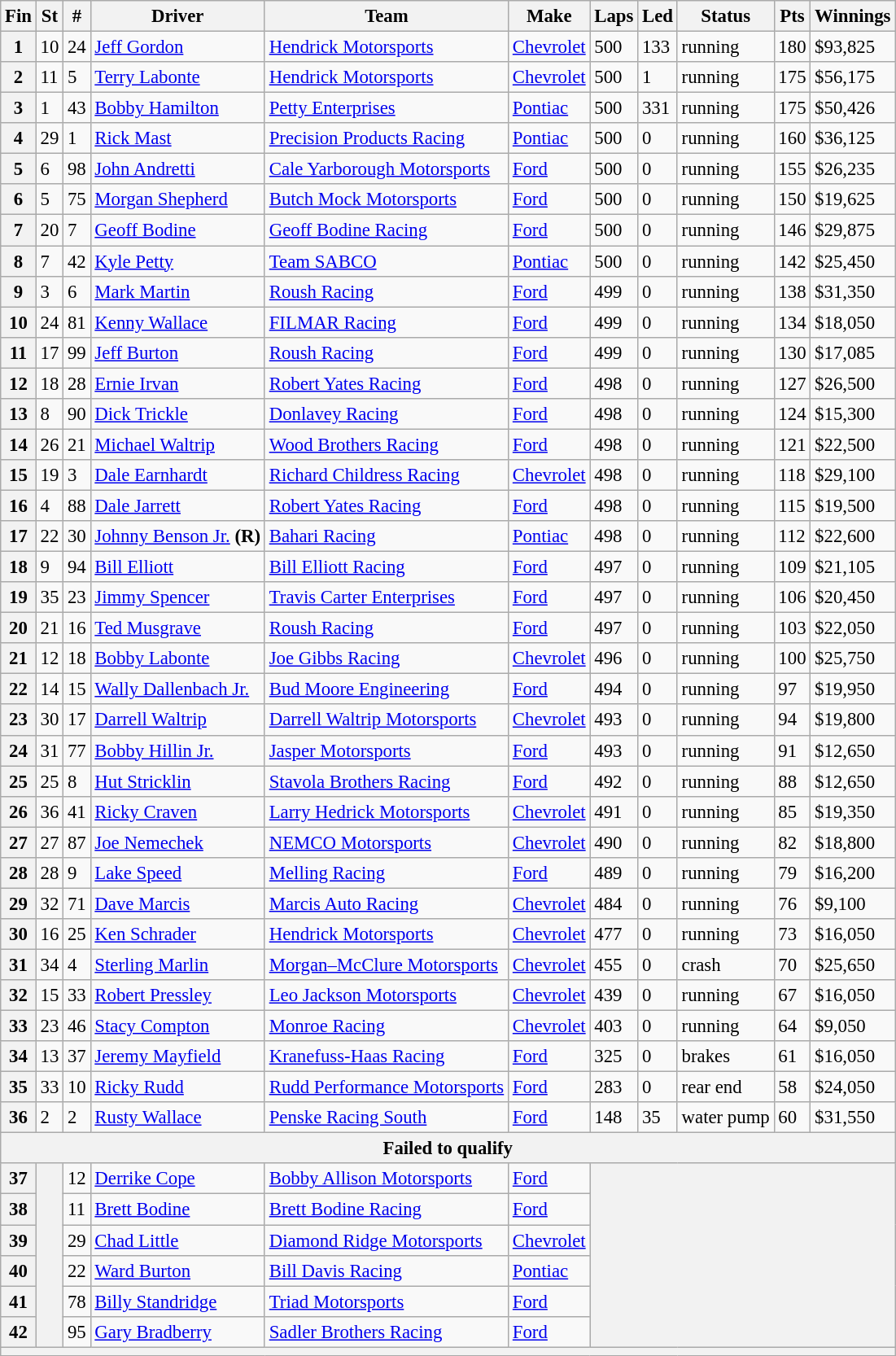<table class="wikitable" style="font-size:95%">
<tr>
<th>Fin</th>
<th>St</th>
<th>#</th>
<th>Driver</th>
<th>Team</th>
<th>Make</th>
<th>Laps</th>
<th>Led</th>
<th>Status</th>
<th>Pts</th>
<th>Winnings</th>
</tr>
<tr>
<th>1</th>
<td>10</td>
<td>24</td>
<td><a href='#'>Jeff Gordon</a></td>
<td><a href='#'>Hendrick Motorsports</a></td>
<td><a href='#'>Chevrolet</a></td>
<td>500</td>
<td>133</td>
<td>running</td>
<td>180</td>
<td>$93,825</td>
</tr>
<tr>
<th>2</th>
<td>11</td>
<td>5</td>
<td><a href='#'>Terry Labonte</a></td>
<td><a href='#'>Hendrick Motorsports</a></td>
<td><a href='#'>Chevrolet</a></td>
<td>500</td>
<td>1</td>
<td>running</td>
<td>175</td>
<td>$56,175</td>
</tr>
<tr>
<th>3</th>
<td>1</td>
<td>43</td>
<td><a href='#'>Bobby Hamilton</a></td>
<td><a href='#'>Petty Enterprises</a></td>
<td><a href='#'>Pontiac</a></td>
<td>500</td>
<td>331</td>
<td>running</td>
<td>175</td>
<td>$50,426</td>
</tr>
<tr>
<th>4</th>
<td>29</td>
<td>1</td>
<td><a href='#'>Rick Mast</a></td>
<td><a href='#'>Precision Products Racing</a></td>
<td><a href='#'>Pontiac</a></td>
<td>500</td>
<td>0</td>
<td>running</td>
<td>160</td>
<td>$36,125</td>
</tr>
<tr>
<th>5</th>
<td>6</td>
<td>98</td>
<td><a href='#'>John Andretti</a></td>
<td><a href='#'>Cale Yarborough Motorsports</a></td>
<td><a href='#'>Ford</a></td>
<td>500</td>
<td>0</td>
<td>running</td>
<td>155</td>
<td>$26,235</td>
</tr>
<tr>
<th>6</th>
<td>5</td>
<td>75</td>
<td><a href='#'>Morgan Shepherd</a></td>
<td><a href='#'>Butch Mock Motorsports</a></td>
<td><a href='#'>Ford</a></td>
<td>500</td>
<td>0</td>
<td>running</td>
<td>150</td>
<td>$19,625</td>
</tr>
<tr>
<th>7</th>
<td>20</td>
<td>7</td>
<td><a href='#'>Geoff Bodine</a></td>
<td><a href='#'>Geoff Bodine Racing</a></td>
<td><a href='#'>Ford</a></td>
<td>500</td>
<td>0</td>
<td>running</td>
<td>146</td>
<td>$29,875</td>
</tr>
<tr>
<th>8</th>
<td>7</td>
<td>42</td>
<td><a href='#'>Kyle Petty</a></td>
<td><a href='#'>Team SABCO</a></td>
<td><a href='#'>Pontiac</a></td>
<td>500</td>
<td>0</td>
<td>running</td>
<td>142</td>
<td>$25,450</td>
</tr>
<tr>
<th>9</th>
<td>3</td>
<td>6</td>
<td><a href='#'>Mark Martin</a></td>
<td><a href='#'>Roush Racing</a></td>
<td><a href='#'>Ford</a></td>
<td>499</td>
<td>0</td>
<td>running</td>
<td>138</td>
<td>$31,350</td>
</tr>
<tr>
<th>10</th>
<td>24</td>
<td>81</td>
<td><a href='#'>Kenny Wallace</a></td>
<td><a href='#'>FILMAR Racing</a></td>
<td><a href='#'>Ford</a></td>
<td>499</td>
<td>0</td>
<td>running</td>
<td>134</td>
<td>$18,050</td>
</tr>
<tr>
<th>11</th>
<td>17</td>
<td>99</td>
<td><a href='#'>Jeff Burton</a></td>
<td><a href='#'>Roush Racing</a></td>
<td><a href='#'>Ford</a></td>
<td>499</td>
<td>0</td>
<td>running</td>
<td>130</td>
<td>$17,085</td>
</tr>
<tr>
<th>12</th>
<td>18</td>
<td>28</td>
<td><a href='#'>Ernie Irvan</a></td>
<td><a href='#'>Robert Yates Racing</a></td>
<td><a href='#'>Ford</a></td>
<td>498</td>
<td>0</td>
<td>running</td>
<td>127</td>
<td>$26,500</td>
</tr>
<tr>
<th>13</th>
<td>8</td>
<td>90</td>
<td><a href='#'>Dick Trickle</a></td>
<td><a href='#'>Donlavey Racing</a></td>
<td><a href='#'>Ford</a></td>
<td>498</td>
<td>0</td>
<td>running</td>
<td>124</td>
<td>$15,300</td>
</tr>
<tr>
<th>14</th>
<td>26</td>
<td>21</td>
<td><a href='#'>Michael Waltrip</a></td>
<td><a href='#'>Wood Brothers Racing</a></td>
<td><a href='#'>Ford</a></td>
<td>498</td>
<td>0</td>
<td>running</td>
<td>121</td>
<td>$22,500</td>
</tr>
<tr>
<th>15</th>
<td>19</td>
<td>3</td>
<td><a href='#'>Dale Earnhardt</a></td>
<td><a href='#'>Richard Childress Racing</a></td>
<td><a href='#'>Chevrolet</a></td>
<td>498</td>
<td>0</td>
<td>running</td>
<td>118</td>
<td>$29,100</td>
</tr>
<tr>
<th>16</th>
<td>4</td>
<td>88</td>
<td><a href='#'>Dale Jarrett</a></td>
<td><a href='#'>Robert Yates Racing</a></td>
<td><a href='#'>Ford</a></td>
<td>498</td>
<td>0</td>
<td>running</td>
<td>115</td>
<td>$19,500</td>
</tr>
<tr>
<th>17</th>
<td>22</td>
<td>30</td>
<td><a href='#'>Johnny Benson Jr.</a> <strong>(R)</strong></td>
<td><a href='#'>Bahari Racing</a></td>
<td><a href='#'>Pontiac</a></td>
<td>498</td>
<td>0</td>
<td>running</td>
<td>112</td>
<td>$22,600</td>
</tr>
<tr>
<th>18</th>
<td>9</td>
<td>94</td>
<td><a href='#'>Bill Elliott</a></td>
<td><a href='#'>Bill Elliott Racing</a></td>
<td><a href='#'>Ford</a></td>
<td>497</td>
<td>0</td>
<td>running</td>
<td>109</td>
<td>$21,105</td>
</tr>
<tr>
<th>19</th>
<td>35</td>
<td>23</td>
<td><a href='#'>Jimmy Spencer</a></td>
<td><a href='#'>Travis Carter Enterprises</a></td>
<td><a href='#'>Ford</a></td>
<td>497</td>
<td>0</td>
<td>running</td>
<td>106</td>
<td>$20,450</td>
</tr>
<tr>
<th>20</th>
<td>21</td>
<td>16</td>
<td><a href='#'>Ted Musgrave</a></td>
<td><a href='#'>Roush Racing</a></td>
<td><a href='#'>Ford</a></td>
<td>497</td>
<td>0</td>
<td>running</td>
<td>103</td>
<td>$22,050</td>
</tr>
<tr>
<th>21</th>
<td>12</td>
<td>18</td>
<td><a href='#'>Bobby Labonte</a></td>
<td><a href='#'>Joe Gibbs Racing</a></td>
<td><a href='#'>Chevrolet</a></td>
<td>496</td>
<td>0</td>
<td>running</td>
<td>100</td>
<td>$25,750</td>
</tr>
<tr>
<th>22</th>
<td>14</td>
<td>15</td>
<td><a href='#'>Wally Dallenbach Jr.</a></td>
<td><a href='#'>Bud Moore Engineering</a></td>
<td><a href='#'>Ford</a></td>
<td>494</td>
<td>0</td>
<td>running</td>
<td>97</td>
<td>$19,950</td>
</tr>
<tr>
<th>23</th>
<td>30</td>
<td>17</td>
<td><a href='#'>Darrell Waltrip</a></td>
<td><a href='#'>Darrell Waltrip Motorsports</a></td>
<td><a href='#'>Chevrolet</a></td>
<td>493</td>
<td>0</td>
<td>running</td>
<td>94</td>
<td>$19,800</td>
</tr>
<tr>
<th>24</th>
<td>31</td>
<td>77</td>
<td><a href='#'>Bobby Hillin Jr.</a></td>
<td><a href='#'>Jasper Motorsports</a></td>
<td><a href='#'>Ford</a></td>
<td>493</td>
<td>0</td>
<td>running</td>
<td>91</td>
<td>$12,650</td>
</tr>
<tr>
<th>25</th>
<td>25</td>
<td>8</td>
<td><a href='#'>Hut Stricklin</a></td>
<td><a href='#'>Stavola Brothers Racing</a></td>
<td><a href='#'>Ford</a></td>
<td>492</td>
<td>0</td>
<td>running</td>
<td>88</td>
<td>$12,650</td>
</tr>
<tr>
<th>26</th>
<td>36</td>
<td>41</td>
<td><a href='#'>Ricky Craven</a></td>
<td><a href='#'>Larry Hedrick Motorsports</a></td>
<td><a href='#'>Chevrolet</a></td>
<td>491</td>
<td>0</td>
<td>running</td>
<td>85</td>
<td>$19,350</td>
</tr>
<tr>
<th>27</th>
<td>27</td>
<td>87</td>
<td><a href='#'>Joe Nemechek</a></td>
<td><a href='#'>NEMCO Motorsports</a></td>
<td><a href='#'>Chevrolet</a></td>
<td>490</td>
<td>0</td>
<td>running</td>
<td>82</td>
<td>$18,800</td>
</tr>
<tr>
<th>28</th>
<td>28</td>
<td>9</td>
<td><a href='#'>Lake Speed</a></td>
<td><a href='#'>Melling Racing</a></td>
<td><a href='#'>Ford</a></td>
<td>489</td>
<td>0</td>
<td>running</td>
<td>79</td>
<td>$16,200</td>
</tr>
<tr>
<th>29</th>
<td>32</td>
<td>71</td>
<td><a href='#'>Dave Marcis</a></td>
<td><a href='#'>Marcis Auto Racing</a></td>
<td><a href='#'>Chevrolet</a></td>
<td>484</td>
<td>0</td>
<td>running</td>
<td>76</td>
<td>$9,100</td>
</tr>
<tr>
<th>30</th>
<td>16</td>
<td>25</td>
<td><a href='#'>Ken Schrader</a></td>
<td><a href='#'>Hendrick Motorsports</a></td>
<td><a href='#'>Chevrolet</a></td>
<td>477</td>
<td>0</td>
<td>running</td>
<td>73</td>
<td>$16,050</td>
</tr>
<tr>
<th>31</th>
<td>34</td>
<td>4</td>
<td><a href='#'>Sterling Marlin</a></td>
<td><a href='#'>Morgan–McClure Motorsports</a></td>
<td><a href='#'>Chevrolet</a></td>
<td>455</td>
<td>0</td>
<td>crash</td>
<td>70</td>
<td>$25,650</td>
</tr>
<tr>
<th>32</th>
<td>15</td>
<td>33</td>
<td><a href='#'>Robert Pressley</a></td>
<td><a href='#'>Leo Jackson Motorsports</a></td>
<td><a href='#'>Chevrolet</a></td>
<td>439</td>
<td>0</td>
<td>running</td>
<td>67</td>
<td>$16,050</td>
</tr>
<tr>
<th>33</th>
<td>23</td>
<td>46</td>
<td><a href='#'>Stacy Compton</a></td>
<td><a href='#'>Monroe Racing</a></td>
<td><a href='#'>Chevrolet</a></td>
<td>403</td>
<td>0</td>
<td>running</td>
<td>64</td>
<td>$9,050</td>
</tr>
<tr>
<th>34</th>
<td>13</td>
<td>37</td>
<td><a href='#'>Jeremy Mayfield</a></td>
<td><a href='#'>Kranefuss-Haas Racing</a></td>
<td><a href='#'>Ford</a></td>
<td>325</td>
<td>0</td>
<td>brakes</td>
<td>61</td>
<td>$16,050</td>
</tr>
<tr>
<th>35</th>
<td>33</td>
<td>10</td>
<td><a href='#'>Ricky Rudd</a></td>
<td><a href='#'>Rudd Performance Motorsports</a></td>
<td><a href='#'>Ford</a></td>
<td>283</td>
<td>0</td>
<td>rear end</td>
<td>58</td>
<td>$24,050</td>
</tr>
<tr>
<th>36</th>
<td>2</td>
<td>2</td>
<td><a href='#'>Rusty Wallace</a></td>
<td><a href='#'>Penske Racing South</a></td>
<td><a href='#'>Ford</a></td>
<td>148</td>
<td>35</td>
<td>water pump</td>
<td>60</td>
<td>$31,550</td>
</tr>
<tr>
<th colspan="11">Failed to qualify</th>
</tr>
<tr>
<th>37</th>
<th rowspan="6"></th>
<td>12</td>
<td><a href='#'>Derrike Cope</a></td>
<td><a href='#'>Bobby Allison Motorsports</a></td>
<td><a href='#'>Ford</a></td>
<th colspan="5" rowspan="6"></th>
</tr>
<tr>
<th>38</th>
<td>11</td>
<td><a href='#'>Brett Bodine</a></td>
<td><a href='#'>Brett Bodine Racing</a></td>
<td><a href='#'>Ford</a></td>
</tr>
<tr>
<th>39</th>
<td>29</td>
<td><a href='#'>Chad Little</a></td>
<td><a href='#'>Diamond Ridge Motorsports</a></td>
<td><a href='#'>Chevrolet</a></td>
</tr>
<tr>
<th>40</th>
<td>22</td>
<td><a href='#'>Ward Burton</a></td>
<td><a href='#'>Bill Davis Racing</a></td>
<td><a href='#'>Pontiac</a></td>
</tr>
<tr>
<th>41</th>
<td>78</td>
<td><a href='#'>Billy Standridge</a></td>
<td><a href='#'>Triad Motorsports</a></td>
<td><a href='#'>Ford</a></td>
</tr>
<tr>
<th>42</th>
<td>95</td>
<td><a href='#'>Gary Bradberry</a></td>
<td><a href='#'>Sadler Brothers Racing</a></td>
<td><a href='#'>Ford</a></td>
</tr>
<tr>
<th colspan="11"></th>
</tr>
</table>
